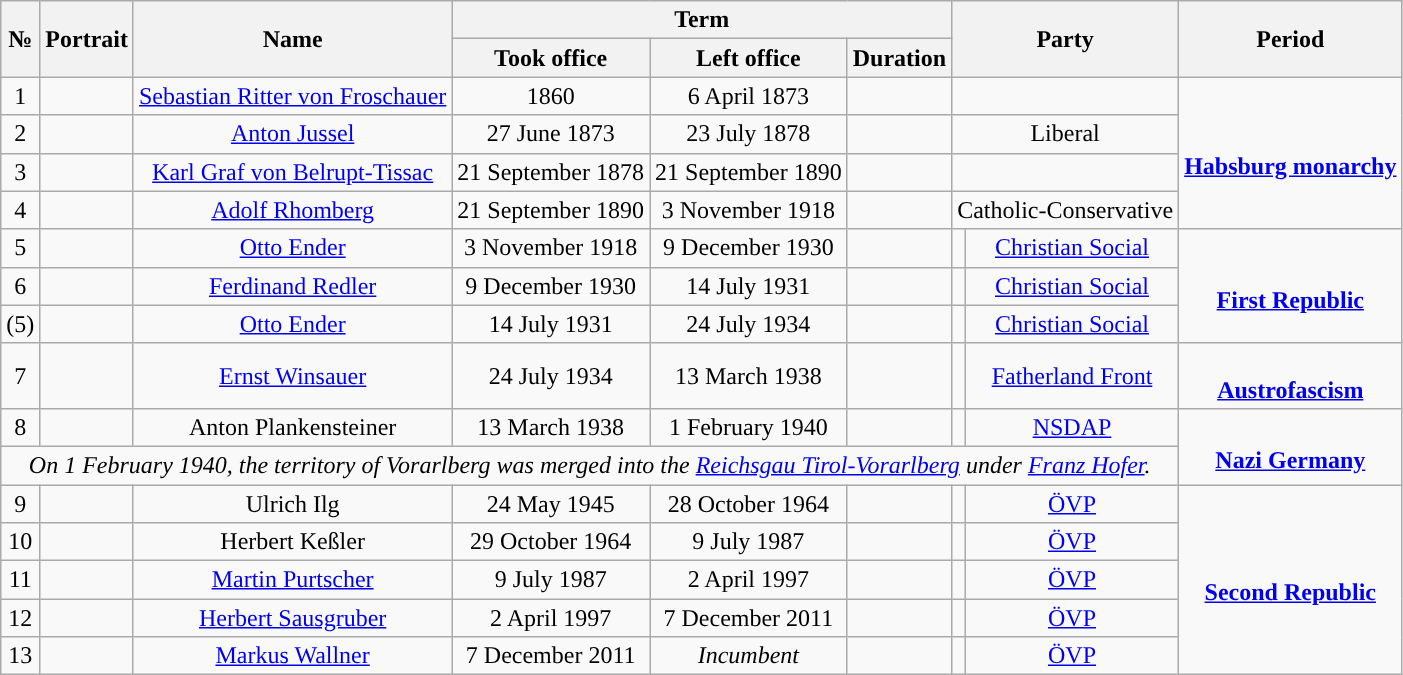<table class="wikitable" style="text-align:center">
<tr>
<th rowspan="2">№</th>
<th rowspan="2">Portrait</th>
<th rowspan="2">Name</th>
<th colspan="3">Term</th>
<th colspan="2" rowspan="2">Party</th>
<th rowspan="2">Period</th>
</tr>
<tr>
<th>Took office</th>
<th>Left office</th>
<th>Duration</th>
</tr>
<tr>
<td>1</td>
<td></td>
<td><a href='#'>Sebastian Ritter von Froschauer</a></td>
<td>1860</td>
<td>6 April 1873</td>
<td></td>
<td colspan="2"> </td>
<td rowspan="4"><br><strong><a href='#'>Habsburg monarchy</a></strong><br></td>
</tr>
<tr>
<td>2</td>
<td></td>
<td><a href='#'>Anton Jussel</a></td>
<td>27 June 1873</td>
<td>23 July 1878</td>
<td></td>
<td colspan="2">Liberal</td>
</tr>
<tr>
<td>3</td>
<td></td>
<td><a href='#'>Karl Graf von Belrupt-Tissac</a></td>
<td>21 September 1878</td>
<td>21 September 1890</td>
<td></td>
<td colspan="2"> </td>
</tr>
<tr>
<td>4</td>
<td></td>
<td><a href='#'>Adolf Rhomberg</a></td>
<td>21 September 1890</td>
<td>3 November 1918</td>
<td></td>
<td colspan="2">Catholic-Conservative</td>
</tr>
<tr>
<td>5</td>
<td></td>
<td><a href='#'>Otto Ender</a></td>
<td>3 November 1918</td>
<td>9 December 1930</td>
<td></td>
<td style="background:"></td>
<td><a href='#'>Christian Social</a></td>
<td rowspan="3"><br><strong><a href='#'>First Republic</a></strong><br></td>
</tr>
<tr>
<td>6</td>
<td></td>
<td><a href='#'>Ferdinand Redler</a></td>
<td>9 December 1930</td>
<td>14 July 1931</td>
<td></td>
<td style="background:"></td>
<td><a href='#'>Christian Social</a></td>
</tr>
<tr>
<td>(5)</td>
<td></td>
<td><a href='#'>Otto Ender</a></td>
<td>14 July 1931</td>
<td>24 July 1934</td>
<td></td>
<td style="background:"></td>
<td><a href='#'>Christian Social</a></td>
</tr>
<tr>
<td>7</td>
<td></td>
<td><a href='#'>Ernst Winsauer</a></td>
<td>24 July 1934</td>
<td>13 March 1938</td>
<td></td>
<td style="background:"></td>
<td><a href='#'>Fatherland Front</a></td>
<td><br><strong><a href='#'>Austrofascism</a></strong><br></td>
</tr>
<tr>
<td>8</td>
<td></td>
<td>Anton Plankensteiner<br></td>
<td>13 March 1938</td>
<td>1 February 1940</td>
<td></td>
<td style="background:"></td>
<td><a href='#'>NSDAP</a></td>
<td rowspan="2"><br><strong><a href='#'>Nazi Germany</a></strong><br></td>
</tr>
<tr>
<td colspan="8"><em>On 1 February 1940, the territory of Vorarlberg was merged into the <a href='#'>Reichsgau Tirol-Vorarlberg</a> under <a href='#'>Franz Hofer</a>.</em></td>
</tr>
<tr>
<td>9</td>
<td></td>
<td>Ulrich Ilg</td>
<td>24 May 1945</td>
<td>28 October 1964</td>
<td></td>
<td style="background:"></td>
<td><a href='#'>ÖVP</a></td>
<td rowspan="5"><br><strong><a href='#'>Second Republic</a></strong><br></td>
</tr>
<tr>
<td>10</td>
<td></td>
<td>Herbert Keßler</td>
<td>29 October 1964</td>
<td>9 July 1987</td>
<td></td>
<td style="background:"></td>
<td><a href='#'>ÖVP</a></td>
</tr>
<tr>
<td>11</td>
<td></td>
<td><a href='#'>Martin Purtscher</a></td>
<td>9 July 1987</td>
<td>2 April 1997</td>
<td></td>
<td style="background:"></td>
<td><a href='#'>ÖVP</a></td>
</tr>
<tr>
<td>12</td>
<td></td>
<td><a href='#'>Herbert Sausgruber</a></td>
<td>2 April 1997</td>
<td>7 December 2011</td>
<td></td>
<td style="background:"></td>
<td><a href='#'>ÖVP</a></td>
</tr>
<tr>
<td>13</td>
<td></td>
<td><a href='#'>Markus Wallner</a></td>
<td>7 December 2011</td>
<td><em>Incumbent</em></td>
<td></td>
<td style="background:"></td>
<td><a href='#'>ÖVP</a></td>
</tr>
</table>
